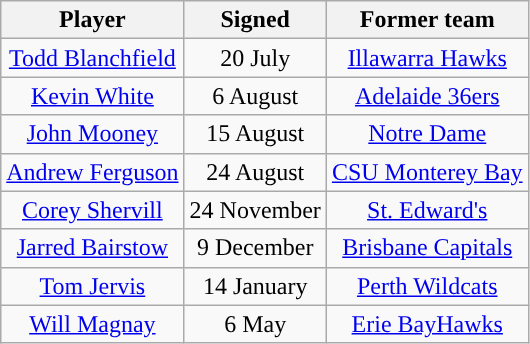<table class="wikitable sortable sortable" style="text-align: center">
<tr>
<th>Player</th>
<th>Signed</th>
<th>Former team</th>
</tr>
<tr>
<td><a href='#'>Todd Blanchfield</a></td>
<td>20 July</td>
<td><a href='#'>Illawarra Hawks</a></td>
</tr>
<tr>
<td><a href='#'>Kevin White</a></td>
<td>6 August</td>
<td><a href='#'>Adelaide 36ers</a></td>
</tr>
<tr>
<td><a href='#'>John Mooney</a></td>
<td>15 August</td>
<td><a href='#'>Notre Dame</a></td>
</tr>
<tr>
<td><a href='#'>Andrew Ferguson</a></td>
<td>24 August</td>
<td><a href='#'>CSU Monterey Bay</a></td>
</tr>
<tr>
<td><a href='#'>Corey Shervill</a></td>
<td>24 November</td>
<td><a href='#'>St. Edward's</a></td>
</tr>
<tr>
<td><a href='#'>Jarred Bairstow</a></td>
<td>9 December</td>
<td><a href='#'>Brisbane Capitals</a></td>
</tr>
<tr>
<td><a href='#'>Tom Jervis</a></td>
<td>14 January</td>
<td><a href='#'>Perth Wildcats</a></td>
</tr>
<tr>
<td><a href='#'>Will Magnay</a></td>
<td>6 May</td>
<td><a href='#'>Erie BayHawks</a></td>
</tr>
</table>
